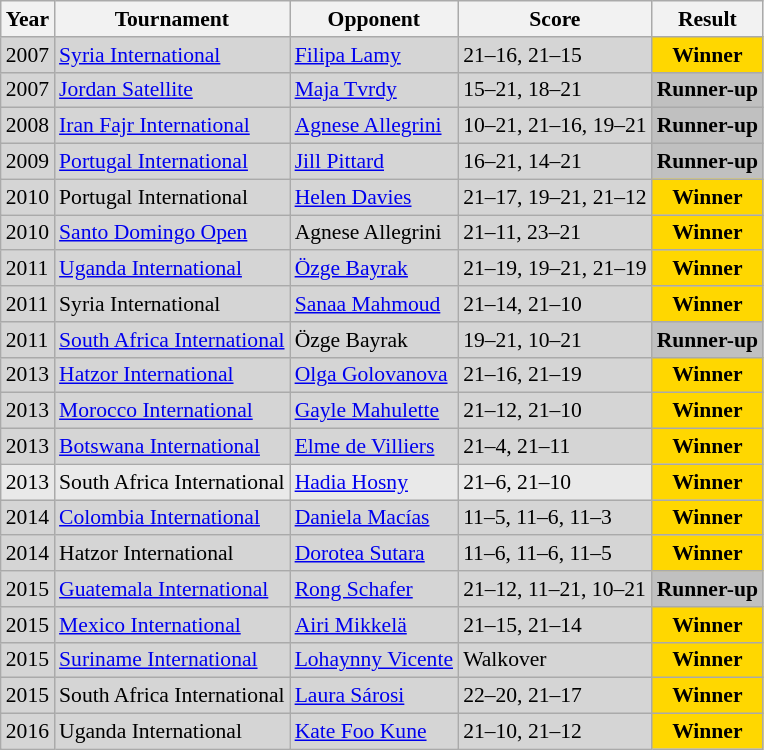<table class="sortable wikitable" style="font-size: 90%;">
<tr>
<th>Year</th>
<th>Tournament</th>
<th>Opponent</th>
<th>Score</th>
<th>Result</th>
</tr>
<tr bgcolor=#D5D5D5>
<td>2007</td>
<td><a href='#'>Syria International</a></td>
<td> <a href='#'>Filipa Lamy</a></td>
<td>21–16, 21–15</td>
<td style="text-align:center; background:gold"><strong>Winner</strong></td>
</tr>
<tr bgcolor=#D5D5D5>
<td>2007</td>
<td><a href='#'>Jordan Satellite</a></td>
<td> <a href='#'>Maja Tvrdy</a></td>
<td>15–21, 18–21</td>
<td style="text-align:center; background:silver"><strong>Runner-up</strong></td>
</tr>
<tr bgcolor=#D5D5D5>
<td>2008</td>
<td><a href='#'>Iran Fajr International</a></td>
<td> <a href='#'>Agnese Allegrini</a></td>
<td>10–21, 21–16, 19–21</td>
<td style="text-align:center; background:silver"><strong>Runner-up</strong></td>
</tr>
<tr bgcolor=#D5D5D5>
<td>2009</td>
<td><a href='#'>Portugal International</a></td>
<td> <a href='#'>Jill Pittard</a></td>
<td>16–21, 14–21</td>
<td style="text-align:center; background:silver"><strong>Runner-up</strong></td>
</tr>
<tr bgcolor=#D5D5D5>
<td>2010</td>
<td>Portugal International</td>
<td> <a href='#'>Helen Davies</a></td>
<td>21–17, 19–21, 21–12</td>
<td style="text-align:center; background:gold"><strong>Winner</strong></td>
</tr>
<tr bgcolor=#D5D5D5>
<td>2010</td>
<td><a href='#'>Santo Domingo Open</a></td>
<td> Agnese Allegrini</td>
<td>21–11, 23–21</td>
<td style="text-align:center; background:gold"><strong>Winner</strong></td>
</tr>
<tr bgcolor=#D5D5D5>
<td>2011</td>
<td><a href='#'>Uganda International</a></td>
<td> <a href='#'>Özge Bayrak</a></td>
<td>21–19, 19–21, 21–19</td>
<td style="text-align:center; background:gold"><strong>Winner</strong></td>
</tr>
<tr bgcolor=#D5D5D5>
<td>2011</td>
<td>Syria International</td>
<td> <a href='#'>Sanaa Mahmoud</a></td>
<td>21–14, 21–10</td>
<td style="text-align:center; background:gold"><strong>Winner</strong></td>
</tr>
<tr bgcolor=#D5D5D5>
<td>2011</td>
<td><a href='#'>South Africa International</a></td>
<td> Özge Bayrak</td>
<td>19–21, 10–21</td>
<td style="text-align:center; background:silver"><strong>Runner-up</strong></td>
</tr>
<tr bgcolor=#D5D5D5>
<td>2013</td>
<td><a href='#'>Hatzor International</a></td>
<td> <a href='#'>Olga Golovanova</a></td>
<td>21–16, 21–19</td>
<td style="text-align:center; background:gold"><strong>Winner</strong></td>
</tr>
<tr bgcolor=#D5D5D5>
<td>2013</td>
<td><a href='#'>Morocco International</a></td>
<td> <a href='#'>Gayle Mahulette</a></td>
<td>21–12, 21–10</td>
<td style="text-align:center; background:gold"><strong>Winner</strong></td>
</tr>
<tr bgcolor=#D5D5D5>
<td>2013</td>
<td><a href='#'>Botswana International</a></td>
<td> <a href='#'>Elme de Villiers</a></td>
<td>21–4, 21–11</td>
<td style="text-align:center; background:gold"><strong>Winner</strong></td>
</tr>
<tr bgcolor=#E9E9E9>
<td>2013</td>
<td>South Africa International</td>
<td> <a href='#'>Hadia Hosny</a></td>
<td>21–6, 21–10</td>
<td style="text-align:center; background:gold"><strong>Winner</strong></td>
</tr>
<tr bgcolor=#D5D5D5>
<td>2014</td>
<td><a href='#'>Colombia International</a></td>
<td> <a href='#'>Daniela Macías</a></td>
<td>11–5, 11–6, 11–3</td>
<td style="text-align:center; background:gold"><strong>Winner</strong></td>
</tr>
<tr bgcolor=#D5D5D5>
<td>2014</td>
<td>Hatzor International</td>
<td> <a href='#'>Dorotea Sutara</a></td>
<td>11–6, 11–6, 11–5</td>
<td style="text-align:center; background:gold"><strong>Winner</strong></td>
</tr>
<tr bgcolor=#D5D5D5>
<td>2015</td>
<td><a href='#'>Guatemala International</a></td>
<td> <a href='#'>Rong Schafer</a></td>
<td>21–12, 11–21, 10–21</td>
<td style="text-align:center; background:silver"><strong>Runner-up</strong></td>
</tr>
<tr bgcolor=#D5D5D5>
<td>2015</td>
<td><a href='#'>Mexico International</a></td>
<td> <a href='#'>Airi Mikkelä</a></td>
<td>21–15, 21–14</td>
<td style="text-align:center; background:gold"><strong>Winner</strong></td>
</tr>
<tr bgcolor=#D5D5D5>
<td>2015</td>
<td><a href='#'>Suriname International</a></td>
<td> <a href='#'>Lohaynny Vicente</a></td>
<td>Walkover</td>
<td style="text-align:center; background:gold"><strong>Winner</strong></td>
</tr>
<tr bgcolor=#D5D5D5>
<td>2015</td>
<td>South Africa International</td>
<td> <a href='#'>Laura Sárosi</a></td>
<td>22–20, 21–17</td>
<td style="text-align:center; background:gold"><strong>Winner</strong></td>
</tr>
<tr bgcolor=#D5D5D5>
<td>2016</td>
<td>Uganda International</td>
<td> <a href='#'>Kate Foo Kune</a></td>
<td>21–10, 21–12</td>
<td style="text-align:center; background:gold"><strong>Winner</strong></td>
</tr>
</table>
